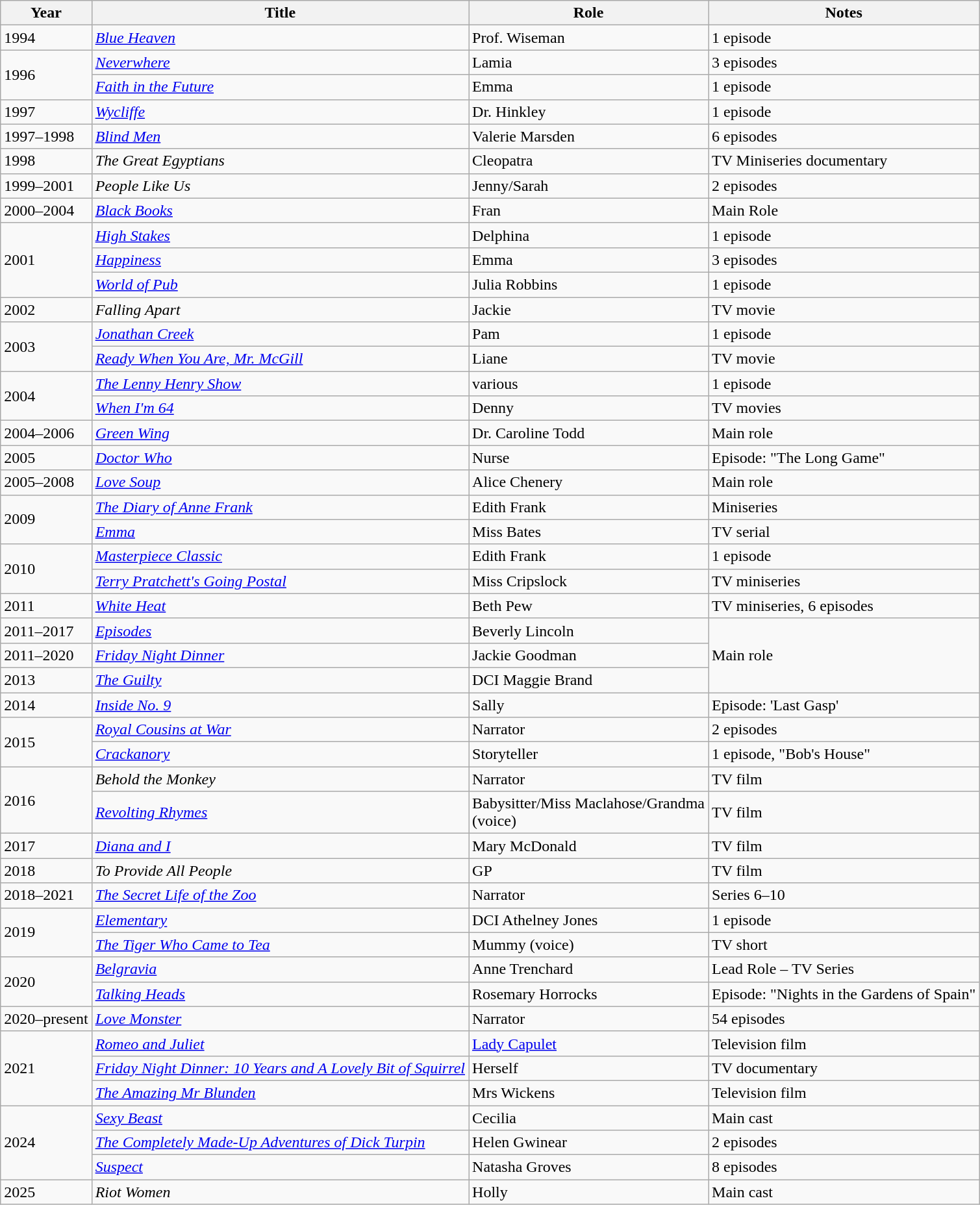<table class = "wikitable sortable">
<tr>
<th>Year</th>
<th>Title</th>
<th>Role</th>
<th class = "unsortable">Notes</th>
</tr>
<tr>
<td>1994</td>
<td><em><a href='#'>Blue Heaven</a></em></td>
<td>Prof. Wiseman</td>
<td>1 episode</td>
</tr>
<tr>
<td rowspan=2>1996</td>
<td><em><a href='#'>Neverwhere</a></em></td>
<td>Lamia</td>
<td>3 episodes</td>
</tr>
<tr>
<td><em><a href='#'>Faith in the Future</a></em></td>
<td>Emma</td>
<td>1 episode</td>
</tr>
<tr>
<td>1997</td>
<td><em><a href='#'>Wycliffe</a></em></td>
<td>Dr. Hinkley</td>
<td>1 episode</td>
</tr>
<tr>
<td>1997–1998</td>
<td><em><a href='#'>Blind Men</a></em></td>
<td>Valerie Marsden</td>
<td>6 episodes</td>
</tr>
<tr>
<td>1998</td>
<td><em>The Great Egyptians</em></td>
<td>Cleopatra</td>
<td>TV Miniseries documentary</td>
</tr>
<tr>
<td>1999–2001</td>
<td><em>People Like Us</em></td>
<td>Jenny/Sarah</td>
<td>2 episodes</td>
</tr>
<tr>
<td>2000–2004</td>
<td><em><a href='#'>Black Books</a></em></td>
<td>Fran</td>
<td>Main Role</td>
</tr>
<tr>
<td rowspan="3">2001</td>
<td><em><a href='#'>High Stakes</a></em></td>
<td>Delphina</td>
<td>1 episode</td>
</tr>
<tr>
<td><em><a href='#'>Happiness</a></em></td>
<td>Emma</td>
<td>3 episodes</td>
</tr>
<tr>
<td><em><a href='#'>World of Pub</a></em></td>
<td>Julia Robbins</td>
<td>1 episode</td>
</tr>
<tr>
<td>2002</td>
<td><em>Falling Apart</em></td>
<td>Jackie</td>
<td>TV movie</td>
</tr>
<tr>
<td rowspan="2">2003</td>
<td><em><a href='#'>Jonathan Creek</a></em></td>
<td>Pam</td>
<td>1 episode</td>
</tr>
<tr>
<td><em><a href='#'>Ready When You Are, Mr. McGill</a></em></td>
<td>Liane</td>
<td>TV movie</td>
</tr>
<tr>
<td rowspan="2">2004</td>
<td><em><a href='#'>The Lenny Henry Show</a></em></td>
<td>various</td>
<td>1 episode</td>
</tr>
<tr>
<td><em><a href='#'>When I'm 64</a></em></td>
<td>Denny</td>
<td>TV movies</td>
</tr>
<tr>
<td>2004–2006</td>
<td><em><a href='#'>Green Wing</a></em></td>
<td>Dr. Caroline Todd</td>
<td>Main role</td>
</tr>
<tr>
<td>2005</td>
<td><em><a href='#'>Doctor Who</a></em></td>
<td>Nurse</td>
<td>Episode: "The Long Game"</td>
</tr>
<tr>
<td>2005–2008</td>
<td><em><a href='#'>Love Soup</a></em></td>
<td>Alice Chenery</td>
<td>Main role</td>
</tr>
<tr>
<td rowspan="2">2009</td>
<td><em><a href='#'>The Diary of Anne Frank</a></em></td>
<td>Edith Frank</td>
<td>Miniseries</td>
</tr>
<tr>
<td><em><a href='#'>Emma</a></em></td>
<td>Miss Bates</td>
<td>TV serial</td>
</tr>
<tr>
<td rowspan="2">2010</td>
<td><em><a href='#'>Masterpiece Classic</a></em></td>
<td>Edith Frank</td>
<td>1 episode</td>
</tr>
<tr>
<td><em><a href='#'>Terry Pratchett's Going Postal</a></em></td>
<td>Miss Cripslock</td>
<td>TV miniseries</td>
</tr>
<tr>
<td>2011</td>
<td><em><a href='#'>White Heat</a></em></td>
<td>Beth Pew</td>
<td>TV miniseries, 6 episodes</td>
</tr>
<tr>
<td>2011–2017</td>
<td><em><a href='#'>Episodes</a></em></td>
<td>Beverly Lincoln</td>
<td rowspan="3">Main role</td>
</tr>
<tr>
<td>2011–2020</td>
<td><em><a href='#'>Friday Night Dinner</a></em></td>
<td>Jackie Goodman</td>
</tr>
<tr>
<td>2013</td>
<td><em><a href='#'>The Guilty</a></em></td>
<td>DCI Maggie Brand</td>
</tr>
<tr>
<td>2014</td>
<td><em><a href='#'>Inside No. 9</a></em></td>
<td>Sally</td>
<td>Episode: 'Last Gasp'</td>
</tr>
<tr>
<td rowspan="2">2015</td>
<td><em><a href='#'>Royal Cousins at War</a></em></td>
<td>Narrator</td>
<td>2 episodes</td>
</tr>
<tr>
<td><em><a href='#'>Crackanory</a></em></td>
<td>Storyteller</td>
<td>1 episode, "Bob's House"</td>
</tr>
<tr>
<td rowspan="2">2016</td>
<td><em>Behold the Monkey</em></td>
<td>Narrator</td>
<td>TV film</td>
</tr>
<tr>
<td><a href='#'><em>Revolting Rhymes</em></a></td>
<td>Babysitter/Miss Maclahose/Grandma<br>(voice)</td>
<td>TV film</td>
</tr>
<tr>
<td>2017</td>
<td><em><a href='#'>Diana and I</a></em></td>
<td>Mary McDonald</td>
<td>TV film</td>
</tr>
<tr>
<td>2018</td>
<td><em>To Provide All People</em></td>
<td>GP</td>
<td>TV film</td>
</tr>
<tr>
<td>2018–2021</td>
<td><em><a href='#'>The Secret Life of the Zoo</a></em></td>
<td>Narrator</td>
<td>Series 6–10</td>
</tr>
<tr>
<td rowspan="2">2019</td>
<td><em><a href='#'>Elementary</a></em></td>
<td>DCI Athelney Jones</td>
<td>1 episode</td>
</tr>
<tr>
<td><em><a href='#'>The Tiger Who Came to Tea</a></em></td>
<td>Mummy (voice)</td>
<td>TV short</td>
</tr>
<tr>
<td rowspan="2">2020</td>
<td><em><a href='#'>Belgravia</a></em></td>
<td>Anne Trenchard</td>
<td>Lead Role – TV Series</td>
</tr>
<tr>
<td><em><a href='#'>Talking Heads</a></em></td>
<td>Rosemary Horrocks</td>
<td>Episode: "Nights in the Gardens of Spain"</td>
</tr>
<tr>
<td>2020–present</td>
<td><em><a href='#'>Love Monster</a></em></td>
<td>Narrator</td>
<td>54 episodes</td>
</tr>
<tr>
<td rowspan="3">2021</td>
<td><em><a href='#'>Romeo and Juliet</a></em></td>
<td><a href='#'>Lady Capulet</a></td>
<td>Television film</td>
</tr>
<tr>
<td><a href='#'><em>Friday Night Dinner: 10 Years and A Lovely Bit of Squirrel</em></a></td>
<td>Herself</td>
<td>TV documentary</td>
</tr>
<tr>
<td><a href='#'><em>The Amazing Mr Blunden</em></a></td>
<td>Mrs Wickens</td>
<td>Television film</td>
</tr>
<tr>
<td rowspan="3">2024</td>
<td><em><a href='#'>Sexy Beast</a></em></td>
<td>Cecilia</td>
<td>Main cast</td>
</tr>
<tr>
<td><em><a href='#'>The Completely Made-Up Adventures of Dick Turpin</a></em></td>
<td>Helen Gwinear</td>
<td>2 episodes</td>
</tr>
<tr>
<td><em><a href='#'>Suspect</a></em></td>
<td>Natasha Groves</td>
<td>8 episodes</td>
</tr>
<tr>
<td>2025</td>
<td><em>Riot Women</em></td>
<td>Holly</td>
<td>Main cast</td>
</tr>
</table>
